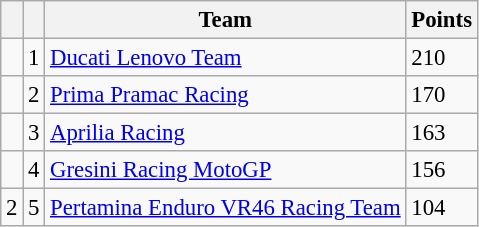<table class="wikitable" style="font-size: 95%;">
<tr>
<th></th>
<th></th>
<th>Team</th>
<th>Points</th>
</tr>
<tr>
<td></td>
<td align=center>1</td>
<td> <a href='#'>Ducati Lenovo Team</a></td>
<td align=left>210</td>
</tr>
<tr>
<td></td>
<td align=center>2</td>
<td> <a href='#'>Prima Pramac Racing</a></td>
<td align=left>170</td>
</tr>
<tr>
<td></td>
<td align=center>3</td>
<td> <a href='#'>Aprilia Racing</a></td>
<td align=left>163</td>
</tr>
<tr>
<td></td>
<td align=center>4</td>
<td> <a href='#'>Gresini Racing MotoGP</a></td>
<td align=left>156</td>
</tr>
<tr>
<td> 2</td>
<td align=center>5</td>
<td> <a href='#'>Pertamina Enduro VR46 Racing Team</a></td>
<td align=left>104</td>
</tr>
</table>
